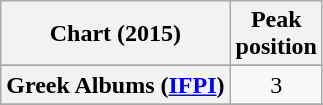<table class="wikitable sortable plainrowheaders" style="text-align:center">
<tr>
<th scope="col">Chart (2015)</th>
<th scope="col">Peak<br>position</th>
</tr>
<tr>
</tr>
<tr>
</tr>
<tr>
</tr>
<tr>
</tr>
<tr>
</tr>
<tr>
</tr>
<tr>
</tr>
<tr>
</tr>
<tr>
</tr>
<tr>
</tr>
<tr>
<th scope="row">Greek Albums (<a href='#'>IFPI</a>)</th>
<td>3</td>
</tr>
<tr>
</tr>
<tr>
</tr>
<tr>
</tr>
<tr>
</tr>
<tr>
</tr>
<tr>
</tr>
<tr>
</tr>
<tr>
</tr>
<tr>
</tr>
<tr>
</tr>
<tr>
</tr>
<tr>
</tr>
<tr>
</tr>
</table>
